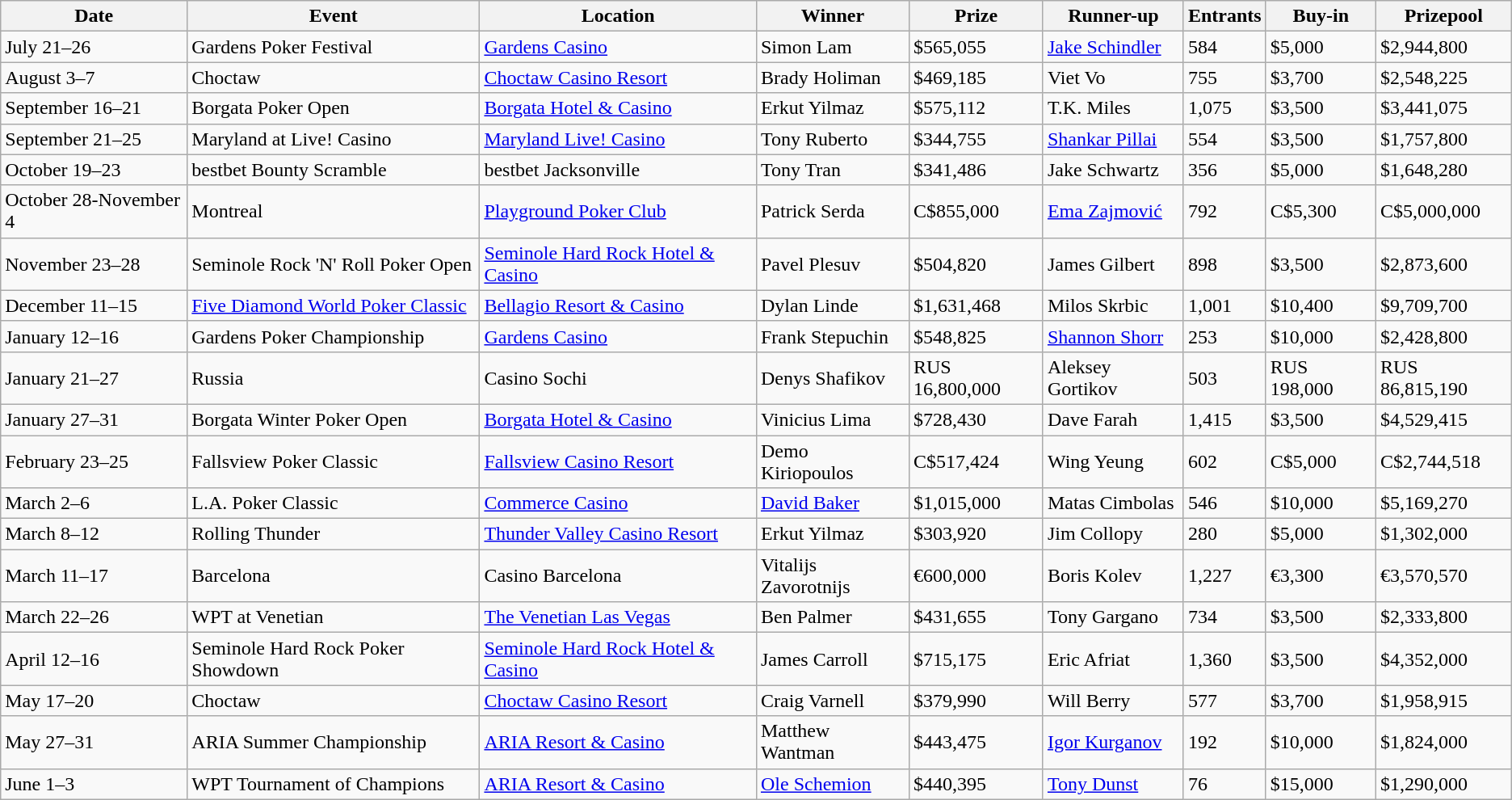<table class="wikitable">
<tr>
<th>Date</th>
<th>Event</th>
<th>Location</th>
<th>Winner</th>
<th>Prize</th>
<th>Runner-up</th>
<th>Entrants</th>
<th>Buy-in</th>
<th>Prizepool</th>
</tr>
<tr>
<td>July 21–26</td>
<td>Gardens Poker Festival</td>
<td><a href='#'>Gardens Casino</a></td>
<td>Simon Lam</td>
<td>$565,055</td>
<td><a href='#'>Jake Schindler</a></td>
<td>584</td>
<td>$5,000</td>
<td>$2,944,800</td>
</tr>
<tr>
<td>August 3–7</td>
<td>Choctaw</td>
<td><a href='#'>Choctaw Casino Resort</a></td>
<td>Brady Holiman</td>
<td>$469,185</td>
<td>Viet Vo</td>
<td>755</td>
<td>$3,700</td>
<td>$2,548,225</td>
</tr>
<tr>
<td>September 16–21</td>
<td>Borgata Poker Open</td>
<td><a href='#'>Borgata Hotel & Casino</a></td>
<td>Erkut Yilmaz</td>
<td>$575,112</td>
<td>T.K. Miles</td>
<td>1,075</td>
<td>$3,500</td>
<td>$3,441,075</td>
</tr>
<tr>
<td>September 21–25</td>
<td>Maryland at Live! Casino</td>
<td><a href='#'>Maryland Live! Casino</a></td>
<td>Tony Ruberto</td>
<td>$344,755</td>
<td><a href='#'>Shankar Pillai</a></td>
<td>554</td>
<td>$3,500</td>
<td>$1,757,800</td>
</tr>
<tr>
<td>October 19–23</td>
<td>bestbet Bounty Scramble</td>
<td>bestbet Jacksonville</td>
<td>Tony Tran</td>
<td>$341,486</td>
<td>Jake Schwartz</td>
<td>356</td>
<td>$5,000</td>
<td>$1,648,280</td>
</tr>
<tr>
<td>October 28-November 4</td>
<td>Montreal</td>
<td><a href='#'>Playground Poker Club</a></td>
<td>Patrick Serda</td>
<td>C$855,000</td>
<td><a href='#'>Ema Zajmović</a></td>
<td>792</td>
<td>C$5,300</td>
<td>C$5,000,000</td>
</tr>
<tr>
<td>November 23–28</td>
<td>Seminole Rock 'N' Roll Poker Open</td>
<td><a href='#'>Seminole Hard Rock Hotel & Casino</a></td>
<td>Pavel Plesuv</td>
<td>$504,820</td>
<td>James Gilbert</td>
<td>898</td>
<td>$3,500</td>
<td>$2,873,600</td>
</tr>
<tr>
<td>December 11–15</td>
<td><a href='#'>Five Diamond World Poker Classic</a></td>
<td><a href='#'>Bellagio Resort & Casino</a></td>
<td>Dylan Linde</td>
<td>$1,631,468</td>
<td>Milos Skrbic</td>
<td>1,001</td>
<td>$10,400</td>
<td>$9,709,700</td>
</tr>
<tr>
<td>January 12–16</td>
<td>Gardens Poker Championship</td>
<td><a href='#'>Gardens Casino</a></td>
<td>Frank Stepuchin</td>
<td>$548,825</td>
<td><a href='#'>Shannon Shorr</a></td>
<td>253</td>
<td>$10,000</td>
<td>$2,428,800</td>
</tr>
<tr>
<td>January 21–27</td>
<td>Russia</td>
<td>Casino Sochi</td>
<td>Denys Shafikov</td>
<td>RUS 16,800,000</td>
<td>Aleksey Gortikov</td>
<td>503</td>
<td>RUS 198,000</td>
<td>RUS 86,815,190</td>
</tr>
<tr>
<td>January 27–31</td>
<td>Borgata Winter Poker Open</td>
<td><a href='#'>Borgata Hotel & Casino</a></td>
<td>Vinicius Lima</td>
<td>$728,430</td>
<td>Dave Farah</td>
<td>1,415</td>
<td>$3,500</td>
<td>$4,529,415</td>
</tr>
<tr>
<td>February 23–25</td>
<td>Fallsview Poker Classic</td>
<td><a href='#'>Fallsview Casino Resort</a></td>
<td>Demo Kiriopoulos</td>
<td>C$517,424</td>
<td>Wing Yeung</td>
<td>602</td>
<td>C$5,000</td>
<td>C$2,744,518</td>
</tr>
<tr>
<td>March 2–6</td>
<td>L.A. Poker Classic</td>
<td><a href='#'>Commerce Casino</a></td>
<td><a href='#'>David Baker</a></td>
<td>$1,015,000</td>
<td>Matas Cimbolas</td>
<td>546</td>
<td>$10,000</td>
<td>$5,169,270</td>
</tr>
<tr>
<td>March 8–12</td>
<td>Rolling Thunder</td>
<td><a href='#'>Thunder Valley Casino Resort</a></td>
<td>Erkut Yilmaz</td>
<td>$303,920</td>
<td>Jim Collopy</td>
<td>280</td>
<td>$5,000</td>
<td>$1,302,000</td>
</tr>
<tr>
<td>March 11–17</td>
<td>Barcelona</td>
<td>Casino Barcelona</td>
<td>Vitalijs Zavorotnijs</td>
<td>€600,000</td>
<td>Boris Kolev</td>
<td>1,227</td>
<td>€3,300</td>
<td>€3,570,570</td>
</tr>
<tr>
<td>March 22–26</td>
<td>WPT at Venetian</td>
<td><a href='#'>The Venetian Las Vegas</a></td>
<td>Ben Palmer</td>
<td>$431,655</td>
<td>Tony Gargano</td>
<td>734</td>
<td>$3,500</td>
<td>$2,333,800</td>
</tr>
<tr>
<td>April 12–16</td>
<td>Seminole Hard Rock Poker Showdown</td>
<td><a href='#'>Seminole Hard Rock Hotel & Casino</a></td>
<td>James Carroll</td>
<td>$715,175</td>
<td>Eric Afriat</td>
<td>1,360</td>
<td>$3,500</td>
<td>$4,352,000</td>
</tr>
<tr>
<td>May 17–20</td>
<td>Choctaw</td>
<td><a href='#'>Choctaw Casino Resort</a></td>
<td>Craig Varnell</td>
<td>$379,990</td>
<td>Will Berry</td>
<td>577</td>
<td>$3,700</td>
<td>$1,958,915</td>
</tr>
<tr>
<td>May 27–31</td>
<td>ARIA Summer Championship</td>
<td><a href='#'>ARIA Resort & Casino</a></td>
<td>Matthew Wantman</td>
<td>$443,475</td>
<td><a href='#'>Igor Kurganov</a></td>
<td>192</td>
<td>$10,000</td>
<td>$1,824,000</td>
</tr>
<tr>
<td>June 1–3</td>
<td>WPT Tournament of Champions</td>
<td><a href='#'>ARIA Resort & Casino</a></td>
<td><a href='#'>Ole Schemion</a></td>
<td>$440,395</td>
<td><a href='#'>Tony Dunst</a></td>
<td>76</td>
<td>$15,000</td>
<td>$1,290,000</td>
</tr>
</table>
